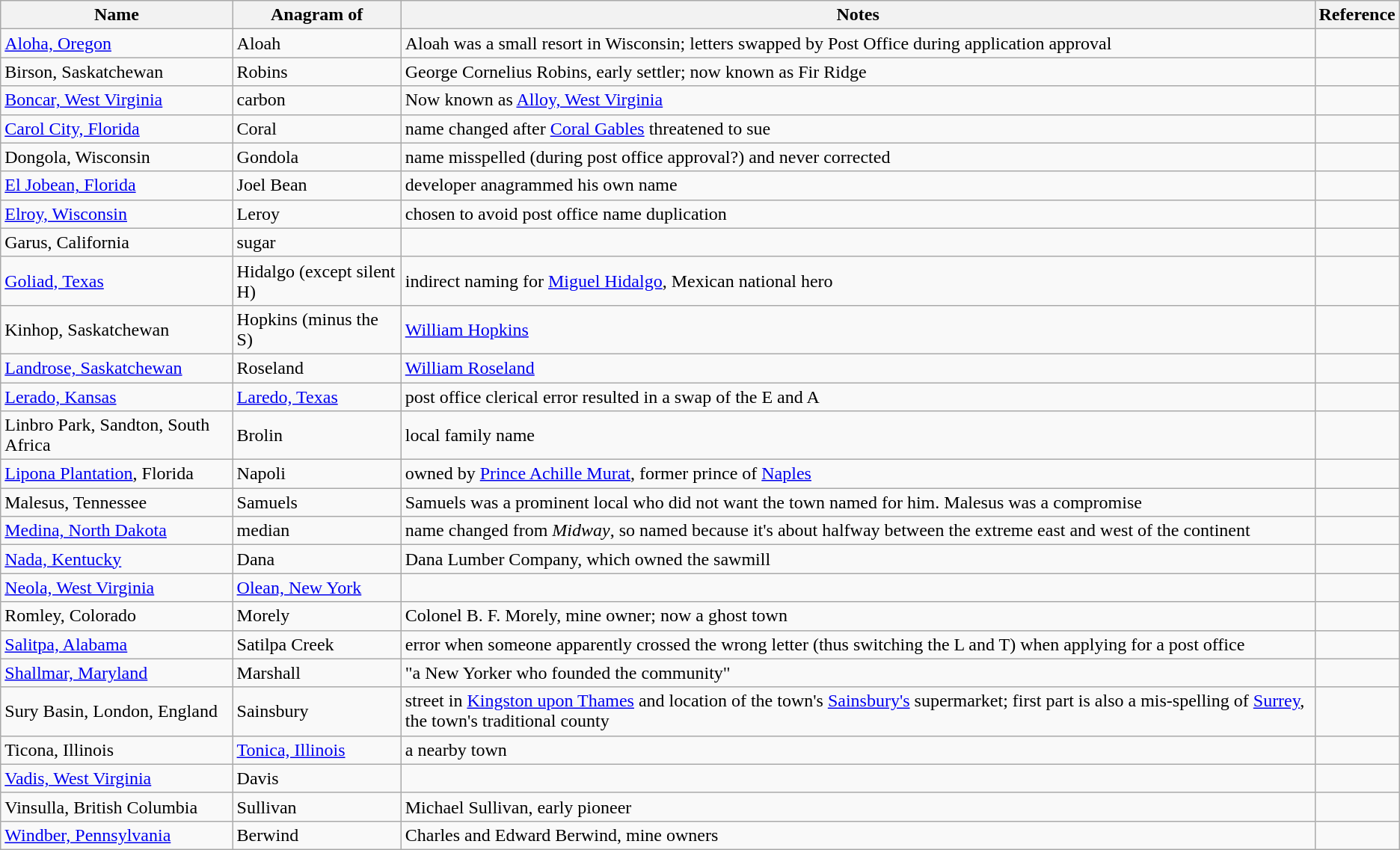<table class=wikitable>
<tr>
<th>Name</th>
<th>Anagram of</th>
<th>Notes</th>
<th>Reference</th>
</tr>
<tr>
<td><a href='#'>Aloha, Oregon</a></td>
<td>Aloah</td>
<td>Aloah was a small resort in Wisconsin; letters swapped by Post Office during application approval</td>
<td></td>
</tr>
<tr>
<td>Birson, Saskatchewan</td>
<td>Robins</td>
<td>George Cornelius Robins, early settler; now known as Fir Ridge</td>
<td></td>
</tr>
<tr>
<td><a href='#'>Boncar, West Virginia</a></td>
<td>carbon</td>
<td>Now known as <a href='#'>Alloy, West Virginia</a></td>
<td></td>
</tr>
<tr>
<td><a href='#'>Carol City, Florida</a></td>
<td>Coral</td>
<td>name changed after <a href='#'>Coral Gables</a> threatened to sue</td>
<td></td>
</tr>
<tr>
<td>Dongola, Wisconsin</td>
<td>Gondola</td>
<td>name misspelled (during post office approval?) and never corrected</td>
<td></td>
</tr>
<tr>
<td><a href='#'>El Jobean, Florida</a></td>
<td>Joel Bean</td>
<td>developer anagrammed his own name</td>
<td></td>
</tr>
<tr>
<td><a href='#'>Elroy, Wisconsin</a></td>
<td>Leroy</td>
<td>chosen to avoid post office name duplication</td>
<td></td>
</tr>
<tr>
<td>Garus, California</td>
<td>sugar</td>
<td> </td>
<td></td>
</tr>
<tr>
<td><a href='#'>Goliad, Texas</a></td>
<td>Hidalgo (except silent H)</td>
<td>indirect naming for <a href='#'>Miguel Hidalgo</a>, Mexican national hero</td>
<td></td>
</tr>
<tr>
<td>Kinhop, Saskatchewan</td>
<td>Hopkins (minus the S)</td>
<td><a href='#'>William Hopkins</a></td>
<td></td>
</tr>
<tr>
<td><a href='#'>Landrose, Saskatchewan</a></td>
<td>Roseland</td>
<td><a href='#'>William Roseland</a></td>
<td></td>
</tr>
<tr>
<td><a href='#'>Lerado, Kansas</a></td>
<td><a href='#'>Laredo, Texas</a></td>
<td>post office clerical error resulted in a swap of the E and A</td>
<td></td>
</tr>
<tr>
<td>Linbro Park, Sandton, South Africa</td>
<td>Brolin</td>
<td>local family name</td>
<td></td>
</tr>
<tr>
<td><a href='#'>Lipona Plantation</a>, Florida</td>
<td>Napoli</td>
<td>owned by <a href='#'>Prince Achille Murat</a>, former prince of <a href='#'>Naples</a></td>
<td></td>
</tr>
<tr>
<td>Malesus, Tennessee</td>
<td>Samuels</td>
<td>Samuels was a prominent local who did not want the town named for him. Malesus was a compromise</td>
<td></td>
</tr>
<tr>
<td><a href='#'>Medina, North Dakota</a></td>
<td>median</td>
<td>name changed from <em>Midway</em>, so named because it's about halfway between the extreme east and west of the continent</td>
<td></td>
</tr>
<tr>
<td><a href='#'>Nada, Kentucky</a></td>
<td>Dana</td>
<td>Dana Lumber Company, which owned the sawmill</td>
<td></td>
</tr>
<tr>
<td><a href='#'>Neola, West Virginia</a></td>
<td><a href='#'>Olean, New York</a></td>
<td> </td>
<td></td>
</tr>
<tr>
<td>Romley, Colorado</td>
<td>Morely</td>
<td>Colonel B. F. Morely, mine owner; now a ghost town</td>
<td></td>
</tr>
<tr>
<td><a href='#'>Salitpa, Alabama</a></td>
<td>Satilpa Creek</td>
<td>error when someone apparently crossed the wrong letter (thus switching the L and T) when applying for a post office</td>
<td></td>
</tr>
<tr>
<td><a href='#'>Shallmar, Maryland</a></td>
<td>Marshall</td>
<td>"a New Yorker who founded the community"</td>
<td><br></td>
</tr>
<tr>
<td>Sury Basin, London, England</td>
<td>Sainsbury</td>
<td>street in <a href='#'>Kingston upon Thames</a> and location of the town's <a href='#'>Sainsbury's</a> supermarket; first part is also a mis-spelling of <a href='#'>Surrey</a>, the town's traditional county</td>
<td></td>
</tr>
<tr>
<td>Ticona, Illinois</td>
<td><a href='#'>Tonica, Illinois</a></td>
<td>a nearby town</td>
<td></td>
</tr>
<tr>
<td><a href='#'>Vadis, West Virginia</a></td>
<td>Davis</td>
<td> </td>
<td></td>
</tr>
<tr>
<td>Vinsulla, British Columbia</td>
<td>Sullivan</td>
<td>Michael Sullivan, early pioneer</td>
<td></td>
</tr>
<tr>
<td><a href='#'>Windber, Pennsylvania</a></td>
<td>Berwind</td>
<td>Charles and Edward Berwind, mine owners</td>
<td></td>
</tr>
</table>
